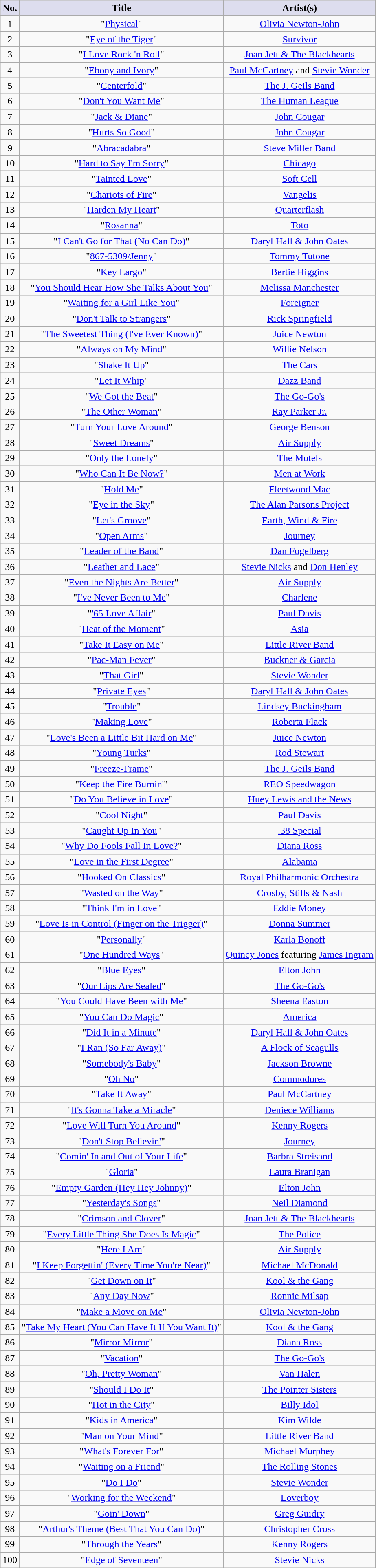<table class="wikitable sortable" style="text-align: center">
<tr>
<th scope="col" style="background:#dde;">No.</th>
<th scope="col" style="background:#dde;">Title</th>
<th scope="col" style="background:#dde;">Artist(s)</th>
</tr>
<tr>
<td>1</td>
<td>"<a href='#'>Physical</a>"</td>
<td><a href='#'>Olivia Newton-John</a></td>
</tr>
<tr>
<td>2</td>
<td>"<a href='#'>Eye of the Tiger</a>"</td>
<td><a href='#'>Survivor</a></td>
</tr>
<tr>
<td>3</td>
<td>"<a href='#'>I Love Rock 'n Roll</a>"</td>
<td><a href='#'>Joan Jett & The Blackhearts</a></td>
</tr>
<tr>
<td>4</td>
<td>"<a href='#'>Ebony and Ivory</a>"</td>
<td><a href='#'>Paul McCartney</a> and <a href='#'>Stevie Wonder</a></td>
</tr>
<tr>
<td>5</td>
<td>"<a href='#'>Centerfold</a>"</td>
<td><a href='#'>The J. Geils Band</a></td>
</tr>
<tr>
<td>6</td>
<td>"<a href='#'>Don't You Want Me</a>"</td>
<td><a href='#'>The Human League</a></td>
</tr>
<tr>
<td>7</td>
<td>"<a href='#'>Jack & Diane</a>"</td>
<td><a href='#'>John Cougar</a></td>
</tr>
<tr>
<td>8</td>
<td>"<a href='#'>Hurts So Good</a>"</td>
<td><a href='#'>John Cougar</a></td>
</tr>
<tr>
<td>9</td>
<td>"<a href='#'>Abracadabra</a>"</td>
<td><a href='#'>Steve Miller Band</a></td>
</tr>
<tr>
<td>10</td>
<td>"<a href='#'>Hard to Say I'm Sorry</a>"</td>
<td><a href='#'>Chicago</a></td>
</tr>
<tr>
<td>11</td>
<td>"<a href='#'>Tainted Love</a>"</td>
<td><a href='#'>Soft Cell</a></td>
</tr>
<tr>
<td>12</td>
<td>"<a href='#'>Chariots of Fire</a>"</td>
<td><a href='#'>Vangelis</a></td>
</tr>
<tr>
<td>13</td>
<td>"<a href='#'>Harden My Heart</a>"</td>
<td><a href='#'>Quarterflash</a></td>
</tr>
<tr>
<td>14</td>
<td>"<a href='#'>Rosanna</a>"</td>
<td><a href='#'>Toto</a></td>
</tr>
<tr>
<td>15</td>
<td>"<a href='#'>I Can't Go for That (No Can Do)</a>"</td>
<td><a href='#'>Daryl Hall & John Oates</a></td>
</tr>
<tr>
<td>16</td>
<td>"<a href='#'>867-5309/Jenny</a>"</td>
<td><a href='#'>Tommy Tutone</a></td>
</tr>
<tr>
<td>17</td>
<td>"<a href='#'>Key Largo</a>"</td>
<td><a href='#'>Bertie Higgins</a></td>
</tr>
<tr>
<td>18</td>
<td>"<a href='#'>You Should Hear How She Talks About You</a>"</td>
<td><a href='#'>Melissa Manchester</a></td>
</tr>
<tr>
<td>19</td>
<td>"<a href='#'>Waiting for a Girl Like You</a>"</td>
<td><a href='#'>Foreigner</a></td>
</tr>
<tr>
<td>20</td>
<td>"<a href='#'>Don't Talk to Strangers</a>"</td>
<td><a href='#'>Rick Springfield</a></td>
</tr>
<tr>
<td>21</td>
<td>"<a href='#'>The Sweetest Thing (I've Ever Known)</a>"</td>
<td><a href='#'>Juice Newton</a></td>
</tr>
<tr>
<td>22</td>
<td>"<a href='#'>Always on My Mind</a>"</td>
<td><a href='#'>Willie Nelson</a></td>
</tr>
<tr>
<td>23</td>
<td>"<a href='#'>Shake It Up</a>"</td>
<td><a href='#'>The Cars</a></td>
</tr>
<tr>
<td>24</td>
<td>"<a href='#'>Let It Whip</a>"</td>
<td><a href='#'>Dazz Band</a></td>
</tr>
<tr>
<td>25</td>
<td>"<a href='#'>We Got the Beat</a>"</td>
<td><a href='#'>The Go-Go's</a></td>
</tr>
<tr>
<td>26</td>
<td>"<a href='#'>The Other Woman</a>"</td>
<td><a href='#'>Ray Parker Jr.</a></td>
</tr>
<tr>
<td>27</td>
<td>"<a href='#'>Turn Your Love Around</a>"</td>
<td><a href='#'>George Benson</a></td>
</tr>
<tr>
<td>28</td>
<td>"<a href='#'>Sweet Dreams</a>"</td>
<td><a href='#'>Air Supply</a></td>
</tr>
<tr>
<td>29</td>
<td>"<a href='#'>Only the Lonely</a>"</td>
<td><a href='#'>The Motels</a></td>
</tr>
<tr>
<td>30</td>
<td>"<a href='#'>Who Can It Be Now?</a>"</td>
<td><a href='#'>Men at Work</a></td>
</tr>
<tr>
<td>31</td>
<td>"<a href='#'>Hold Me</a>"</td>
<td><a href='#'>Fleetwood Mac</a></td>
</tr>
<tr>
<td>32</td>
<td>"<a href='#'>Eye in the Sky</a>"</td>
<td><a href='#'>The Alan Parsons Project</a></td>
</tr>
<tr>
<td>33</td>
<td>"<a href='#'>Let's Groove</a>"</td>
<td><a href='#'>Earth, Wind & Fire</a></td>
</tr>
<tr>
<td>34</td>
<td>"<a href='#'>Open Arms</a>"</td>
<td><a href='#'>Journey</a></td>
</tr>
<tr>
<td>35</td>
<td>"<a href='#'>Leader of the Band</a>"</td>
<td><a href='#'>Dan Fogelberg</a></td>
</tr>
<tr>
<td>36</td>
<td>"<a href='#'>Leather and Lace</a>"</td>
<td><a href='#'>Stevie Nicks</a> and <a href='#'>Don Henley</a></td>
</tr>
<tr>
<td>37</td>
<td>"<a href='#'>Even the Nights Are Better</a>"</td>
<td><a href='#'>Air Supply</a></td>
</tr>
<tr>
<td>38</td>
<td>"<a href='#'>I've Never Been to Me</a>"</td>
<td><a href='#'>Charlene</a></td>
</tr>
<tr>
<td>39</td>
<td>"<a href='#'>'65 Love Affair</a>"</td>
<td><a href='#'>Paul Davis</a></td>
</tr>
<tr>
<td>40</td>
<td>"<a href='#'>Heat of the Moment</a>"</td>
<td><a href='#'>Asia</a></td>
</tr>
<tr>
<td>41</td>
<td>"<a href='#'>Take It Easy on Me</a>"</td>
<td><a href='#'>Little River Band</a></td>
</tr>
<tr>
<td>42</td>
<td>"<a href='#'>Pac-Man Fever</a>"</td>
<td><a href='#'>Buckner & Garcia</a></td>
</tr>
<tr>
<td>43</td>
<td>"<a href='#'>That Girl</a>"</td>
<td><a href='#'>Stevie Wonder</a></td>
</tr>
<tr>
<td>44</td>
<td>"<a href='#'>Private Eyes</a>"</td>
<td><a href='#'>Daryl Hall & John Oates</a></td>
</tr>
<tr>
<td>45</td>
<td>"<a href='#'>Trouble</a>"</td>
<td><a href='#'>Lindsey Buckingham</a></td>
</tr>
<tr>
<td>46</td>
<td>"<a href='#'>Making Love</a>"</td>
<td><a href='#'>Roberta Flack</a></td>
</tr>
<tr>
<td>47</td>
<td>"<a href='#'>Love's Been a Little Bit Hard on Me</a>"</td>
<td><a href='#'>Juice Newton</a></td>
</tr>
<tr>
<td>48</td>
<td>"<a href='#'>Young Turks</a>"</td>
<td><a href='#'>Rod Stewart</a></td>
</tr>
<tr>
<td>49</td>
<td>"<a href='#'>Freeze-Frame</a>"</td>
<td><a href='#'>The J. Geils Band</a></td>
</tr>
<tr>
<td>50</td>
<td>"<a href='#'>Keep the Fire Burnin'</a>"</td>
<td><a href='#'>REO Speedwagon</a></td>
</tr>
<tr>
<td>51</td>
<td>"<a href='#'>Do You Believe in Love</a>"</td>
<td><a href='#'>Huey Lewis and the News</a></td>
</tr>
<tr>
<td>52</td>
<td>"<a href='#'>Cool Night</a>"</td>
<td><a href='#'>Paul Davis</a></td>
</tr>
<tr>
<td>53</td>
<td>"<a href='#'>Caught Up In You</a>"</td>
<td><a href='#'>.38 Special</a></td>
</tr>
<tr>
<td>54</td>
<td>"<a href='#'>Why Do Fools Fall In Love?</a>"</td>
<td><a href='#'>Diana Ross</a></td>
</tr>
<tr>
<td>55</td>
<td>"<a href='#'>Love in the First Degree</a>"</td>
<td><a href='#'>Alabama</a></td>
</tr>
<tr>
<td>56</td>
<td>"<a href='#'>Hooked On Classics</a>"</td>
<td><a href='#'>Royal Philharmonic Orchestra</a></td>
</tr>
<tr>
<td>57</td>
<td>"<a href='#'>Wasted on the Way</a>"</td>
<td><a href='#'>Crosby, Stills & Nash</a></td>
</tr>
<tr>
<td>58</td>
<td>"<a href='#'>Think I'm in Love</a>"</td>
<td><a href='#'>Eddie Money</a></td>
</tr>
<tr>
<td>59</td>
<td>"<a href='#'>Love Is in Control (Finger on the Trigger)</a>"</td>
<td><a href='#'>Donna Summer</a></td>
</tr>
<tr>
<td>60</td>
<td>"<a href='#'>Personally</a>"</td>
<td><a href='#'>Karla Bonoff</a></td>
</tr>
<tr>
<td>61</td>
<td>"<a href='#'>One Hundred Ways</a>"</td>
<td><a href='#'>Quincy Jones</a> featuring <a href='#'>James Ingram</a></td>
</tr>
<tr>
<td>62</td>
<td>"<a href='#'>Blue Eyes</a>"</td>
<td><a href='#'>Elton John</a></td>
</tr>
<tr>
<td>63</td>
<td>"<a href='#'>Our Lips Are Sealed</a>"</td>
<td><a href='#'>The Go-Go's</a></td>
</tr>
<tr>
<td>64</td>
<td>"<a href='#'>You Could Have Been with Me</a>"</td>
<td><a href='#'>Sheena Easton</a></td>
</tr>
<tr>
<td>65</td>
<td>"<a href='#'>You Can Do Magic</a>"</td>
<td><a href='#'>America</a></td>
</tr>
<tr>
<td>66</td>
<td>"<a href='#'>Did It in a Minute</a>"</td>
<td><a href='#'>Daryl Hall & John Oates</a></td>
</tr>
<tr>
<td>67</td>
<td>"<a href='#'>I Ran (So Far Away)</a>"</td>
<td><a href='#'>A Flock of Seagulls</a></td>
</tr>
<tr>
<td>68</td>
<td>"<a href='#'>Somebody's Baby</a>"</td>
<td><a href='#'>Jackson Browne</a></td>
</tr>
<tr>
<td>69</td>
<td>"<a href='#'>Oh No</a>"</td>
<td><a href='#'>Commodores</a></td>
</tr>
<tr>
<td>70</td>
<td>"<a href='#'>Take It Away</a>"</td>
<td><a href='#'>Paul McCartney</a></td>
</tr>
<tr>
<td>71</td>
<td>"<a href='#'>It's Gonna Take a Miracle</a>"</td>
<td><a href='#'>Deniece Williams</a></td>
</tr>
<tr>
<td>72</td>
<td>"<a href='#'>Love Will Turn You Around</a>"</td>
<td><a href='#'>Kenny Rogers</a></td>
</tr>
<tr>
<td>73</td>
<td>"<a href='#'>Don't Stop Believin'</a>"</td>
<td><a href='#'>Journey</a></td>
</tr>
<tr>
<td>74</td>
<td>"<a href='#'>Comin' In and Out of Your Life</a>"</td>
<td><a href='#'>Barbra Streisand</a></td>
</tr>
<tr>
<td>75</td>
<td>"<a href='#'>Gloria</a>"</td>
<td><a href='#'>Laura Branigan</a></td>
</tr>
<tr>
<td>76</td>
<td>"<a href='#'>Empty Garden (Hey Hey Johnny)</a>"</td>
<td><a href='#'>Elton John</a></td>
</tr>
<tr>
<td>77</td>
<td>"<a href='#'>Yesterday's Songs</a>"</td>
<td><a href='#'>Neil Diamond</a></td>
</tr>
<tr>
<td>78</td>
<td>"<a href='#'>Crimson and Clover</a>"</td>
<td><a href='#'>Joan Jett & The Blackhearts</a></td>
</tr>
<tr>
<td>79</td>
<td>"<a href='#'>Every Little Thing She Does Is Magic</a>"</td>
<td><a href='#'>The Police</a></td>
</tr>
<tr>
<td>80</td>
<td>"<a href='#'>Here I Am</a>"</td>
<td><a href='#'>Air Supply</a></td>
</tr>
<tr>
<td>81</td>
<td>"<a href='#'>I Keep Forgettin' (Every Time You're Near)</a>"</td>
<td><a href='#'>Michael McDonald</a></td>
</tr>
<tr>
<td>82</td>
<td>"<a href='#'>Get Down on It</a>"</td>
<td><a href='#'>Kool & the Gang</a></td>
</tr>
<tr>
<td>83</td>
<td>"<a href='#'>Any Day Now</a>"</td>
<td><a href='#'>Ronnie Milsap</a></td>
</tr>
<tr>
<td>84</td>
<td>"<a href='#'>Make a Move on Me</a>"</td>
<td><a href='#'>Olivia Newton-John</a></td>
</tr>
<tr>
<td>85</td>
<td>"<a href='#'>Take My Heart (You Can Have It If You Want It)</a>"</td>
<td><a href='#'>Kool & the Gang</a></td>
</tr>
<tr>
<td>86</td>
<td>"<a href='#'>Mirror Mirror</a>"</td>
<td><a href='#'>Diana Ross</a></td>
</tr>
<tr>
<td>87</td>
<td>"<a href='#'>Vacation</a>"</td>
<td><a href='#'>The Go-Go's</a></td>
</tr>
<tr>
<td>88</td>
<td>"<a href='#'>Oh, Pretty Woman</a>"</td>
<td><a href='#'>Van Halen</a></td>
</tr>
<tr>
<td>89</td>
<td>"<a href='#'>Should I Do It</a>"</td>
<td><a href='#'>The Pointer Sisters</a></td>
</tr>
<tr>
<td>90</td>
<td>"<a href='#'>Hot in the City</a>"</td>
<td><a href='#'>Billy Idol</a></td>
</tr>
<tr>
<td>91</td>
<td>"<a href='#'>Kids in America</a>"</td>
<td><a href='#'>Kim Wilde</a></td>
</tr>
<tr>
<td>92</td>
<td>"<a href='#'>Man on Your Mind</a>"</td>
<td><a href='#'>Little River Band</a></td>
</tr>
<tr>
<td>93</td>
<td>"<a href='#'>What's Forever For</a>"</td>
<td><a href='#'>Michael Murphey</a></td>
</tr>
<tr>
<td>94</td>
<td>"<a href='#'>Waiting on a Friend</a>"</td>
<td><a href='#'>The Rolling Stones</a></td>
</tr>
<tr>
<td>95</td>
<td>"<a href='#'>Do I Do</a>"</td>
<td><a href='#'>Stevie Wonder</a></td>
</tr>
<tr>
<td>96</td>
<td>"<a href='#'>Working for the Weekend</a>"</td>
<td><a href='#'>Loverboy</a></td>
</tr>
<tr>
<td>97</td>
<td>"<a href='#'>Goin' Down</a>"</td>
<td><a href='#'>Greg Guidry</a></td>
</tr>
<tr>
<td>98</td>
<td>"<a href='#'>Arthur's Theme (Best That You Can Do)</a>"</td>
<td><a href='#'>Christopher Cross</a></td>
</tr>
<tr>
<td>99</td>
<td>"<a href='#'>Through the Years</a>"</td>
<td><a href='#'>Kenny Rogers</a></td>
</tr>
<tr>
<td>100</td>
<td>"<a href='#'>Edge of Seventeen</a>"</td>
<td><a href='#'>Stevie Nicks</a></td>
</tr>
</table>
